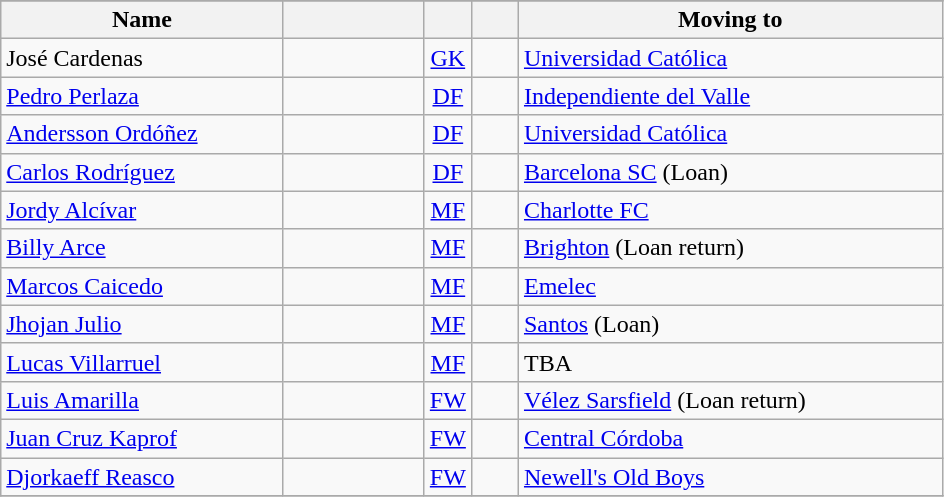<table class="wikitable" style="text-align: center;">
<tr>
</tr>
<tr>
<th width=30% align="center">Name</th>
<th width=15% align="center"></th>
<th width=5% align="center"></th>
<th width=5% align="center"></th>
<th width=45% align="center">Moving to</th>
</tr>
<tr>
<td align=left>José Cardenas</td>
<td></td>
<td><a href='#'>GK</a></td>
<td></td>
<td align=left><a href='#'>Universidad Católica</a> </td>
</tr>
<tr>
<td align=left><a href='#'>Pedro Perlaza</a></td>
<td></td>
<td><a href='#'>DF</a></td>
<td></td>
<td align=left><a href='#'>Independiente del Valle</a> </td>
</tr>
<tr>
<td align=left><a href='#'>Andersson Ordóñez</a></td>
<td></td>
<td><a href='#'>DF</a></td>
<td></td>
<td align=left><a href='#'>Universidad Católica</a> </td>
</tr>
<tr>
<td align=left><a href='#'>Carlos Rodríguez</a></td>
<td></td>
<td><a href='#'>DF</a></td>
<td></td>
<td align=left><a href='#'>Barcelona SC</a>  (Loan)</td>
</tr>
<tr>
<td align=left><a href='#'>Jordy Alcívar</a></td>
<td></td>
<td><a href='#'>MF</a></td>
<td></td>
<td align=left><a href='#'>Charlotte FC</a> </td>
</tr>
<tr>
<td align=left><a href='#'>Billy Arce</a></td>
<td></td>
<td><a href='#'>MF</a></td>
<td></td>
<td align=left><a href='#'>Brighton</a>  (Loan return)</td>
</tr>
<tr>
<td align=left><a href='#'>Marcos Caicedo</a></td>
<td></td>
<td><a href='#'>MF</a></td>
<td></td>
<td align=left><a href='#'>Emelec</a> </td>
</tr>
<tr>
<td align=left><a href='#'>Jhojan Julio</a></td>
<td></td>
<td><a href='#'>MF</a></td>
<td></td>
<td align=left><a href='#'>Santos</a>  (Loan)</td>
</tr>
<tr>
<td align=left><a href='#'>Lucas Villarruel</a></td>
<td></td>
<td><a href='#'>MF</a></td>
<td></td>
<td align=left>TBA</td>
</tr>
<tr>
<td align=left><a href='#'>Luis Amarilla</a></td>
<td></td>
<td><a href='#'>FW</a></td>
<td></td>
<td align=left><a href='#'>Vélez Sarsfield</a>  (Loan return)</td>
</tr>
<tr>
<td align=left><a href='#'>Juan Cruz Kaprof</a></td>
<td></td>
<td><a href='#'>FW</a></td>
<td></td>
<td align=left><a href='#'>Central Córdoba</a> </td>
</tr>
<tr>
<td align=left><a href='#'>Djorkaeff Reasco</a></td>
<td></td>
<td><a href='#'>FW</a></td>
<td></td>
<td align=left><a href='#'>Newell's Old Boys</a> </td>
</tr>
<tr>
</tr>
</table>
